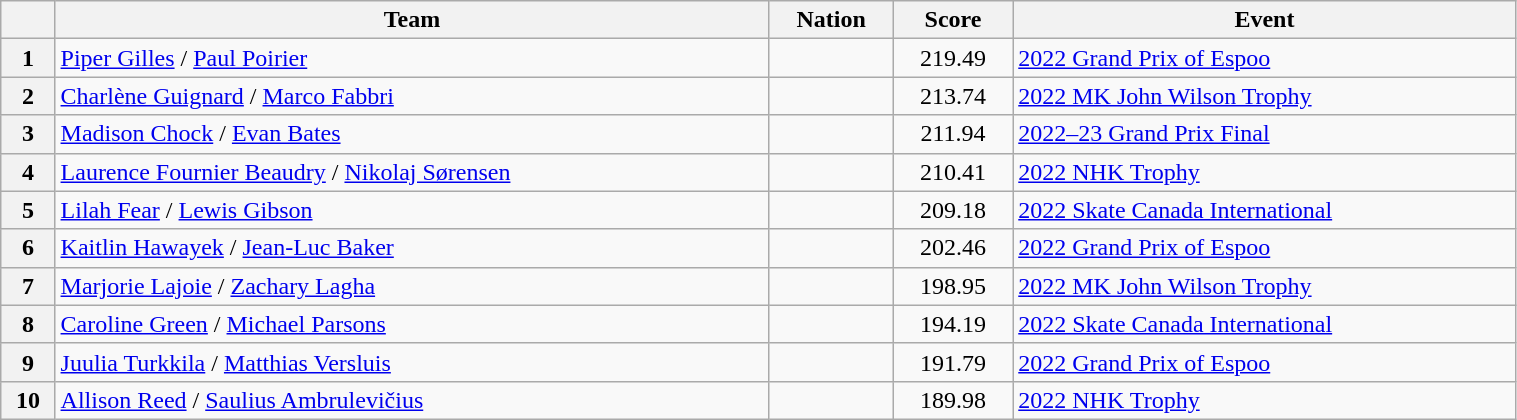<table class="wikitable sortable" style="text-align:left; width:80%">
<tr>
<th scope="col"></th>
<th scope="col">Team</th>
<th scope="col">Nation</th>
<th scope="col">Score</th>
<th scope="col">Event</th>
</tr>
<tr>
<th scope="row">1</th>
<td><a href='#'>Piper Gilles</a> / <a href='#'>Paul Poirier</a></td>
<td></td>
<td style="text-align:center;">219.49</td>
<td><a href='#'>2022 Grand Prix of Espoo</a></td>
</tr>
<tr>
<th scope="row">2</th>
<td><a href='#'>Charlène Guignard</a> / <a href='#'>Marco Fabbri</a></td>
<td></td>
<td style="text-align:center;">213.74</td>
<td><a href='#'>2022 MK John Wilson Trophy</a></td>
</tr>
<tr>
<th scope="row">3</th>
<td><a href='#'>Madison Chock</a> / <a href='#'>Evan Bates</a></td>
<td></td>
<td style="text-align:center;">211.94</td>
<td><a href='#'>2022–23 Grand Prix Final</a></td>
</tr>
<tr>
<th scope="row">4</th>
<td><a href='#'>Laurence Fournier Beaudry</a> / <a href='#'>Nikolaj Sørensen</a></td>
<td></td>
<td style="text-align:center;">210.41</td>
<td><a href='#'>2022 NHK Trophy</a></td>
</tr>
<tr>
<th scope="row">5</th>
<td><a href='#'>Lilah Fear</a> / <a href='#'>Lewis Gibson</a></td>
<td></td>
<td style="text-align:center;">209.18</td>
<td><a href='#'>2022 Skate Canada International</a></td>
</tr>
<tr>
<th scope="row">6</th>
<td><a href='#'>Kaitlin Hawayek</a> / <a href='#'>Jean-Luc Baker</a></td>
<td></td>
<td style="text-align:center;">202.46</td>
<td><a href='#'>2022 Grand Prix of Espoo</a></td>
</tr>
<tr>
<th scope="row">7</th>
<td><a href='#'>Marjorie Lajoie</a> / <a href='#'>Zachary Lagha</a></td>
<td></td>
<td style="text-align:center;">198.95</td>
<td><a href='#'>2022 MK John Wilson Trophy</a></td>
</tr>
<tr>
<th scope="row">8</th>
<td><a href='#'>Caroline Green</a> / <a href='#'>Michael Parsons</a></td>
<td></td>
<td style="text-align:center;">194.19</td>
<td><a href='#'>2022 Skate Canada International</a></td>
</tr>
<tr>
<th scope="row">9</th>
<td><a href='#'>Juulia Turkkila</a> / <a href='#'>Matthias Versluis</a></td>
<td></td>
<td style="text-align:center;">191.79</td>
<td><a href='#'>2022 Grand Prix of Espoo</a></td>
</tr>
<tr>
<th scope="row">10</th>
<td><a href='#'>Allison Reed</a> / <a href='#'>Saulius Ambrulevičius</a></td>
<td></td>
<td style="text-align:center;">189.98</td>
<td><a href='#'>2022 NHK Trophy</a></td>
</tr>
</table>
